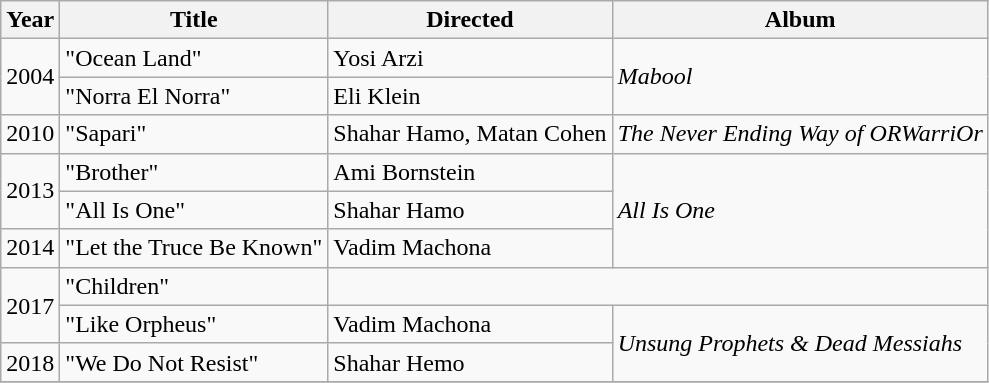<table class="wikitable">
<tr>
<th>Year</th>
<th>Title</th>
<th>Directed</th>
<th>Album</th>
</tr>
<tr>
<td rowspan=2>2004</td>
<td>"Ocean Land"</td>
<td>Yosi Arzi</td>
<td rowspan=2><em>Mabool</em></td>
</tr>
<tr>
<td>"Norra El Norra"</td>
<td>Eli Klein</td>
</tr>
<tr>
<td>2010</td>
<td>"Sapari"</td>
<td>Shahar Hamo, Matan Cohen</td>
<td><em>The Never Ending Way of ORWarriOr</em></td>
</tr>
<tr>
<td rowspan=2>2013</td>
<td>"Brother"</td>
<td>Ami Bornstein</td>
<td rowspan=3><em>All Is One</em></td>
</tr>
<tr>
<td>"All Is One"</td>
<td>Shahar Hamo</td>
</tr>
<tr>
<td>2014</td>
<td>"Let the Truce Be Known"</td>
<td>Vadim Machona</td>
</tr>
<tr>
<td rowspan=2>2017</td>
<td>"Children"</td>
</tr>
<tr>
<td>"Like Orpheus"</td>
<td>Vadim Machona</td>
<td rowspan=2><em>Unsung Prophets & Dead Messiahs</em></td>
</tr>
<tr>
<td>2018</td>
<td>"We Do Not Resist"</td>
<td>Shahar Hemo</td>
</tr>
<tr>
</tr>
</table>
